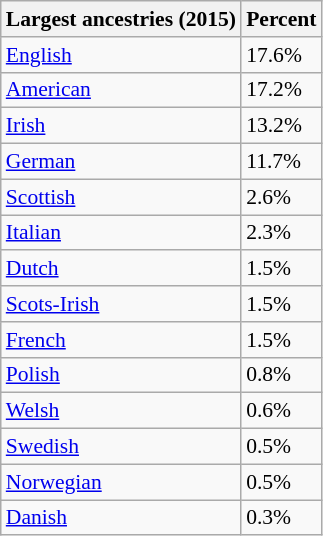<table class="wikitable sortable collapsible" style="font-size: 90%;">
<tr>
<th>Largest ancestries (2015)</th>
<th>Percent</th>
</tr>
<tr>
<td><a href='#'>English</a> </td>
<td>17.6%</td>
</tr>
<tr>
<td><a href='#'>American</a> </td>
<td>17.2%</td>
</tr>
<tr>
<td><a href='#'>Irish</a> </td>
<td>13.2%</td>
</tr>
<tr>
<td><a href='#'>German</a> </td>
<td>11.7%</td>
</tr>
<tr>
<td><a href='#'>Scottish</a> </td>
<td>2.6%</td>
</tr>
<tr>
<td><a href='#'>Italian</a> </td>
<td>2.3%</td>
</tr>
<tr>
<td><a href='#'>Dutch</a> </td>
<td>1.5%</td>
</tr>
<tr>
<td><a href='#'>Scots-Irish</a> </td>
<td>1.5%</td>
</tr>
<tr>
<td><a href='#'>French</a> </td>
<td>1.5%</td>
</tr>
<tr>
<td><a href='#'>Polish</a> </td>
<td>0.8%</td>
</tr>
<tr>
<td><a href='#'>Welsh</a> </td>
<td>0.6%</td>
</tr>
<tr>
<td><a href='#'>Swedish</a> </td>
<td>0.5%</td>
</tr>
<tr>
<td><a href='#'>Norwegian</a> </td>
<td>0.5%</td>
</tr>
<tr>
<td><a href='#'>Danish</a> </td>
<td>0.3%</td>
</tr>
</table>
